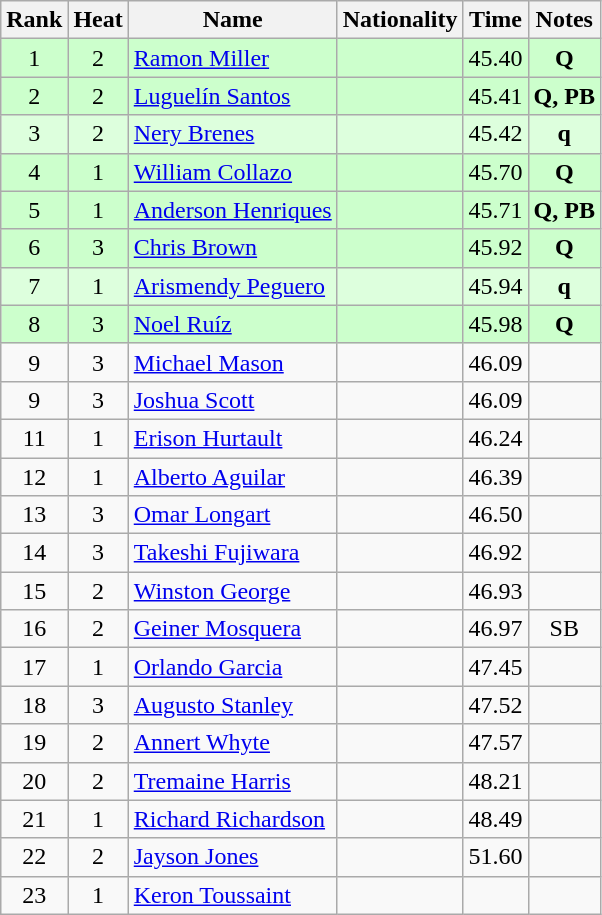<table class="wikitable sortable" style="text-align:center">
<tr>
<th>Rank</th>
<th>Heat</th>
<th>Name</th>
<th>Nationality</th>
<th>Time</th>
<th>Notes</th>
</tr>
<tr bgcolor=ccffcc>
<td>1</td>
<td>2</td>
<td align=left><a href='#'>Ramon Miller</a></td>
<td align=left></td>
<td>45.40</td>
<td><strong>Q</strong></td>
</tr>
<tr bgcolor=ccffcc>
<td>2</td>
<td>2</td>
<td align=left><a href='#'>Luguelín Santos</a></td>
<td align=left></td>
<td>45.41</td>
<td><strong>Q, PB</strong></td>
</tr>
<tr bgcolor=ddffdd>
<td>3</td>
<td>2</td>
<td align=left><a href='#'>Nery Brenes</a></td>
<td align=left></td>
<td>45.42</td>
<td><strong>q</strong></td>
</tr>
<tr bgcolor=ccffcc>
<td>4</td>
<td>1</td>
<td align=left><a href='#'>William Collazo</a></td>
<td align=left></td>
<td>45.70</td>
<td><strong>Q</strong></td>
</tr>
<tr bgcolor=ccffcc>
<td>5</td>
<td>1</td>
<td align=left><a href='#'>Anderson Henriques</a></td>
<td align=left></td>
<td>45.71</td>
<td><strong>Q, PB</strong></td>
</tr>
<tr bgcolor=ccffcc>
<td>6</td>
<td>3</td>
<td align=left><a href='#'>Chris Brown</a></td>
<td align=left></td>
<td>45.92</td>
<td><strong>Q</strong></td>
</tr>
<tr bgcolor=ddffdd>
<td>7</td>
<td>1</td>
<td align=left><a href='#'>Arismendy Peguero</a></td>
<td align=left></td>
<td>45.94</td>
<td><strong>q</strong></td>
</tr>
<tr bgcolor=ccffcc>
<td>8</td>
<td>3</td>
<td align=left><a href='#'>Noel Ruíz</a></td>
<td align=left></td>
<td>45.98</td>
<td><strong>Q</strong></td>
</tr>
<tr>
<td>9</td>
<td>3</td>
<td align=left><a href='#'>Michael Mason</a></td>
<td align=left></td>
<td>46.09</td>
<td></td>
</tr>
<tr>
<td>9</td>
<td>3</td>
<td align=left><a href='#'>Joshua Scott</a></td>
<td align=left></td>
<td>46.09</td>
<td></td>
</tr>
<tr>
<td>11</td>
<td>1</td>
<td align=left><a href='#'>Erison Hurtault</a></td>
<td align=left></td>
<td>46.24</td>
<td></td>
</tr>
<tr>
<td>12</td>
<td>1</td>
<td align=left><a href='#'>Alberto Aguilar</a></td>
<td align=left></td>
<td>46.39</td>
<td></td>
</tr>
<tr>
<td>13</td>
<td>3</td>
<td align=left><a href='#'>Omar Longart</a></td>
<td align=left></td>
<td>46.50</td>
<td></td>
</tr>
<tr>
<td>14</td>
<td>3</td>
<td align=left><a href='#'>Takeshi Fujiwara</a></td>
<td align=left></td>
<td>46.92</td>
<td></td>
</tr>
<tr>
<td>15</td>
<td>2</td>
<td align=left><a href='#'>Winston George</a></td>
<td align=left></td>
<td>46.93</td>
<td></td>
</tr>
<tr>
<td>16</td>
<td>2</td>
<td align=left><a href='#'>Geiner Mosquera</a></td>
<td align=left></td>
<td>46.97</td>
<td>SB</td>
</tr>
<tr>
<td>17</td>
<td>1</td>
<td align=left><a href='#'>Orlando Garcia</a></td>
<td align=left></td>
<td>47.45</td>
<td></td>
</tr>
<tr>
<td>18</td>
<td>3</td>
<td align=left><a href='#'>Augusto Stanley</a></td>
<td align=left></td>
<td>47.52</td>
<td></td>
</tr>
<tr>
<td>19</td>
<td>2</td>
<td align=left><a href='#'>Annert Whyte</a></td>
<td align=left></td>
<td>47.57</td>
<td></td>
</tr>
<tr>
<td>20</td>
<td>2</td>
<td align=left><a href='#'>Tremaine Harris</a></td>
<td align=left></td>
<td>48.21</td>
<td></td>
</tr>
<tr>
<td>21</td>
<td>1</td>
<td align=left><a href='#'>Richard Richardson</a></td>
<td align=left></td>
<td>48.49</td>
<td></td>
</tr>
<tr>
<td>22</td>
<td>2</td>
<td align=left><a href='#'>Jayson Jones</a></td>
<td align=left></td>
<td>51.60</td>
<td></td>
</tr>
<tr>
<td>23</td>
<td>1</td>
<td align=left><a href='#'>Keron Toussaint</a></td>
<td align=left></td>
<td></td>
<td></td>
</tr>
</table>
